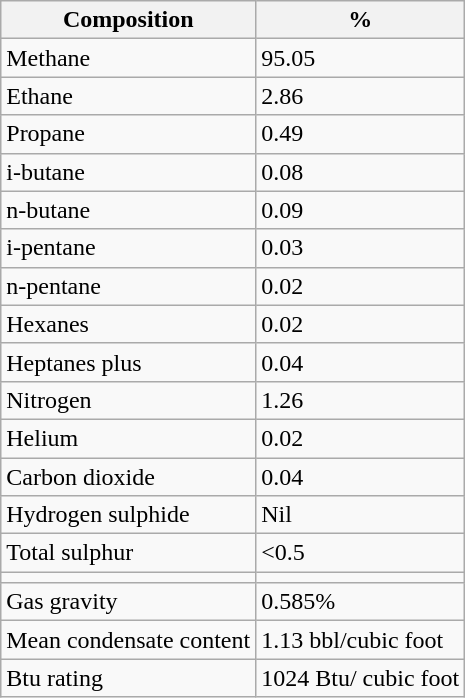<table class="wikitable">
<tr>
<th>Composition</th>
<th>%</th>
</tr>
<tr>
<td>Methane</td>
<td>95.05</td>
</tr>
<tr>
<td>Ethane</td>
<td>2.86</td>
</tr>
<tr>
<td>Propane</td>
<td>0.49</td>
</tr>
<tr>
<td>i-butane</td>
<td>0.08</td>
</tr>
<tr>
<td>n-butane</td>
<td>0.09</td>
</tr>
<tr>
<td>i-pentane</td>
<td>0.03</td>
</tr>
<tr>
<td>n-pentane</td>
<td>0.02</td>
</tr>
<tr>
<td>Hexanes</td>
<td>0.02</td>
</tr>
<tr>
<td>Heptanes plus</td>
<td>0.04</td>
</tr>
<tr>
<td>Nitrogen</td>
<td>1.26</td>
</tr>
<tr>
<td>Helium</td>
<td>0.02</td>
</tr>
<tr>
<td>Carbon dioxide</td>
<td>0.04</td>
</tr>
<tr>
<td>Hydrogen sulphide</td>
<td>Nil</td>
</tr>
<tr>
<td>Total sulphur</td>
<td><0.5</td>
</tr>
<tr>
<td></td>
<td></td>
</tr>
<tr>
<td>Gas gravity</td>
<td>0.585%</td>
</tr>
<tr>
<td>Mean condensate content</td>
<td>1.13 bbl/cubic foot</td>
</tr>
<tr>
<td>Btu rating</td>
<td>1024 Btu/ cubic foot</td>
</tr>
</table>
